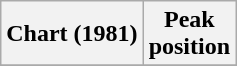<table class="wikitable sortable">
<tr>
<th align="center">Chart (1981)</th>
<th align="center">Peak<br>position</th>
</tr>
<tr>
</tr>
</table>
